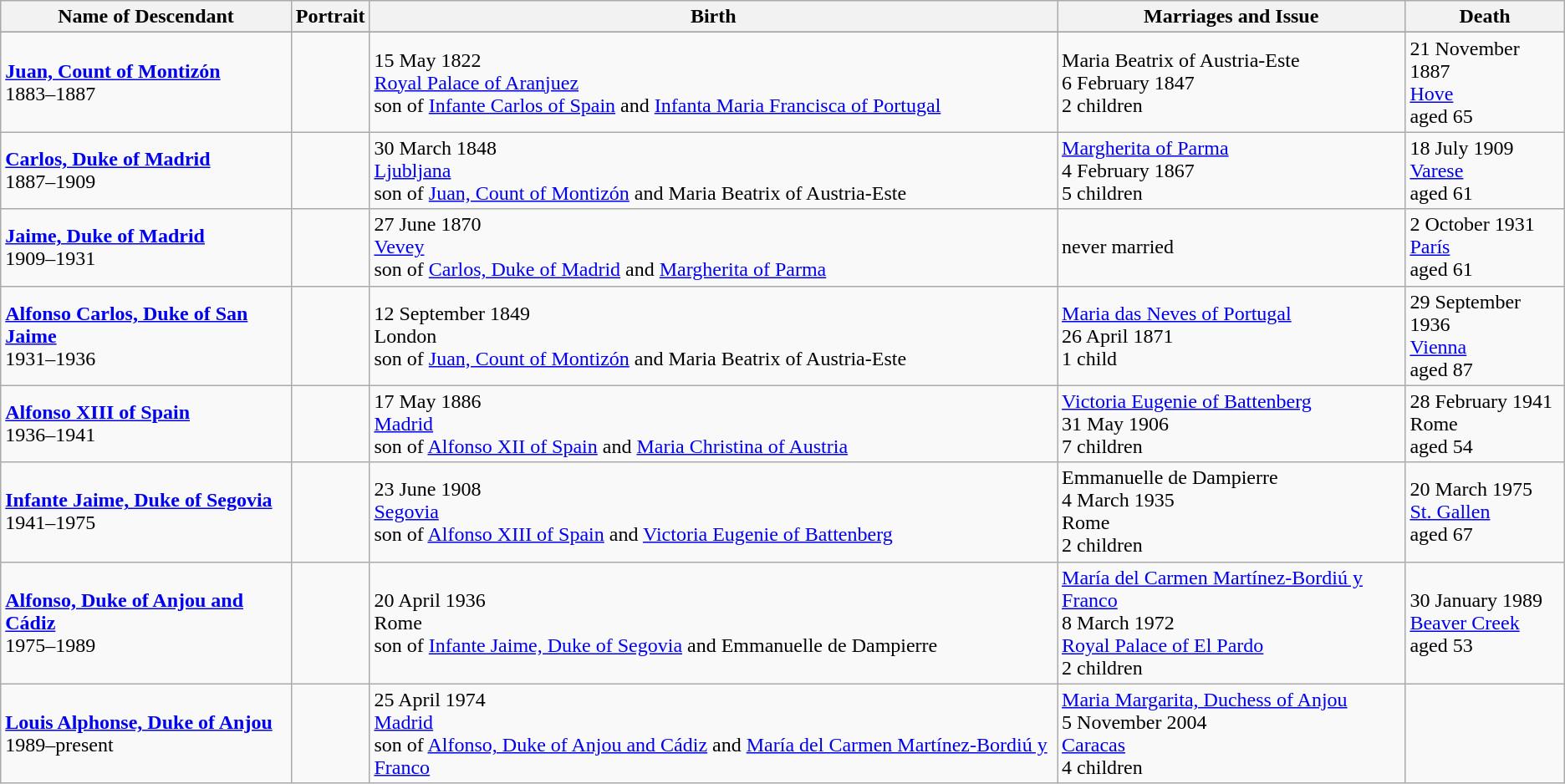<table class="wikitable">
<tr ->
<th>Name of Descendant</th>
<th>Portrait</th>
<th>Birth</th>
<th>Marriages and Issue</th>
<th>Death</th>
</tr>
<tr ->
</tr>
<tr>
<td><strong><a href='#'>Juan, Count of Montizón</a></strong><br>1883–1887</td>
<td></td>
<td>15 May 1822<br><a href='#'>Royal Palace of Aranjuez</a><br>son of <a href='#'>Infante Carlos of Spain</a> and <a href='#'>Infanta Maria Francisca of Portugal</a></td>
<td>Maria Beatrix of Austria-Este<br>6 February 1847<br>2 children</td>
<td>21 November 1887<br><a href='#'>Hove</a><br>aged 65</td>
</tr>
<tr>
<td><strong><a href='#'>Carlos, Duke of Madrid</a></strong><br>1887–1909</td>
<td></td>
<td>30 March 1848<br><a href='#'>Ljubljana</a><br>son of <a href='#'>Juan, Count of Montizón</a> and Maria Beatrix of Austria-Este</td>
<td><a href='#'>Margherita of Parma</a><br>4 February 1867<br>5 children</td>
<td>18 July 1909<br><a href='#'>Varese</a><br>aged 61</td>
</tr>
<tr>
<td><strong><a href='#'>Jaime, Duke of Madrid</a></strong><br>1909–1931</td>
<td></td>
<td>27 June 1870<br><a href='#'>Vevey</a><br>son of <a href='#'>Carlos, Duke of Madrid</a> and <a href='#'>Margherita of Parma</a></td>
<td>never married</td>
<td>2 October 1931<br><a href='#'>París</a><br>aged 61</td>
</tr>
<tr>
<td><strong><a href='#'>Alfonso Carlos, Duke of San Jaime</a></strong><br>1931–1936</td>
<td></td>
<td>12 September 1849<br>London<br>son of <a href='#'>Juan, Count of Montizón</a> and Maria Beatrix of Austria-Este</td>
<td><a href='#'>Maria das Neves of Portugal</a><br>26 April 1871<br>1 child</td>
<td>29 September 1936<br><a href='#'>Vienna</a><br>aged 87</td>
</tr>
<tr>
<td><strong><a href='#'>Alfonso XIII of Spain</a></strong><br>1936–1941</td>
<td></td>
<td>17 May 1886<br><a href='#'>Madrid</a><br>son of <a href='#'>Alfonso XII of Spain</a> and <a href='#'>Maria Christina of Austria</a></td>
<td><a href='#'>Victoria Eugenie of Battenberg</a><br>31 May 1906<br>7 children</td>
<td>28 February 1941<br>Rome<br>aged 54</td>
</tr>
<tr>
<td><strong><a href='#'>Infante Jaime, Duke of Segovia</a></strong><br>1941–1975</td>
<td></td>
<td>23 June 1908<br><a href='#'>Segovia</a><br>son of <a href='#'>Alfonso XIII of Spain</a> and <a href='#'>Victoria Eugenie of Battenberg</a></td>
<td>Emmanuelle de Dampierre<br>4 March 1935<br>Rome<br>2 children</td>
<td>20 March 1975<br><a href='#'>St. Gallen</a><br>aged 67</td>
</tr>
<tr>
<td><strong><a href='#'>Alfonso, Duke of Anjou and Cádiz</a></strong><br>1975–1989</td>
<td></td>
<td>20 April 1936<br>Rome<br>son of <a href='#'>Infante Jaime, Duke of Segovia</a> and Emmanuelle de Dampierre</td>
<td><a href='#'>María del Carmen Martínez-Bordiú y Franco</a><br>8 March 1972<br><a href='#'>Royal Palace of El Pardo</a><br>2 children</td>
<td>30 January 1989<br><a href='#'>Beaver Creek</a><br>aged 53</td>
</tr>
<tr>
<td><strong><a href='#'>Louis Alphonse, Duke of Anjou</a></strong><br>1989–present</td>
<td></td>
<td>25 April 1974<br><a href='#'>Madrid</a><br>son of <a href='#'>Alfonso, Duke of Anjou and Cádiz</a> and <a href='#'>María del Carmen Martínez-Bordiú y Franco</a></td>
<td><a href='#'>Maria Margarita, Duchess of Anjou</a><br>5 November 2004<br><a href='#'>Caracas</a><br>4 children</td>
<td></td>
</tr>
</table>
